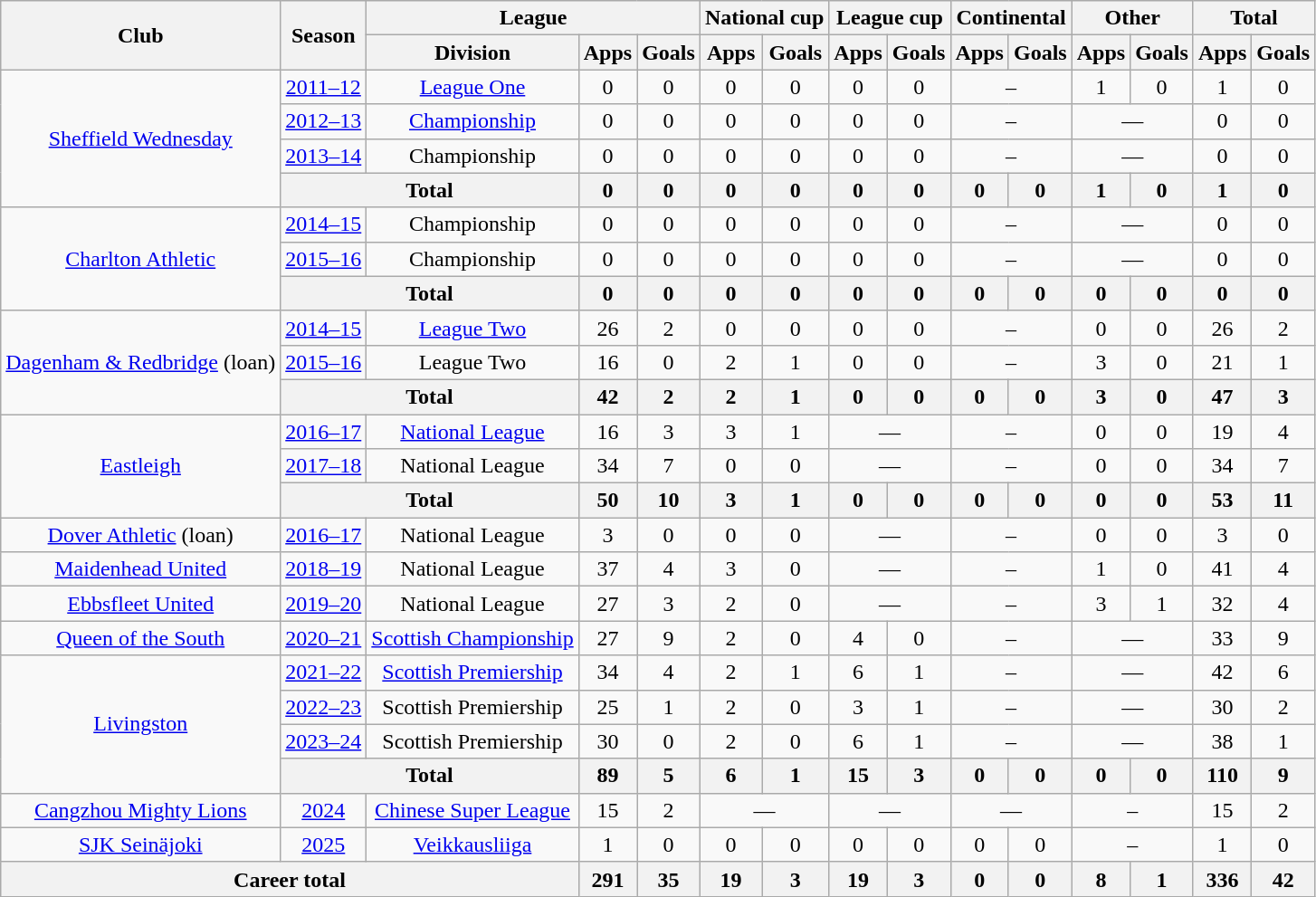<table class="wikitable" style="text-align: center">
<tr>
<th rowspan="2">Club</th>
<th rowspan="2">Season</th>
<th colspan="3">League</th>
<th colspan="2">National cup</th>
<th colspan="2">League cup</th>
<th colspan="2">Continental</th>
<th colspan="2">Other</th>
<th colspan="2">Total</th>
</tr>
<tr>
<th>Division</th>
<th>Apps</th>
<th>Goals</th>
<th>Apps</th>
<th>Goals</th>
<th>Apps</th>
<th>Goals</th>
<th>Apps</th>
<th>Goals</th>
<th>Apps</th>
<th>Goals</th>
<th>Apps</th>
<th>Goals</th>
</tr>
<tr>
<td rowspan="4"><a href='#'>Sheffield Wednesday</a></td>
<td><a href='#'>2011–12</a></td>
<td><a href='#'>League One</a></td>
<td>0</td>
<td>0</td>
<td>0</td>
<td>0</td>
<td>0</td>
<td>0</td>
<td colspan=2>–</td>
<td>1</td>
<td>0</td>
<td>1</td>
<td>0</td>
</tr>
<tr>
<td><a href='#'>2012–13</a></td>
<td><a href='#'>Championship</a></td>
<td>0</td>
<td>0</td>
<td>0</td>
<td>0</td>
<td>0</td>
<td>0</td>
<td colspan=2>–</td>
<td colspan="2">—</td>
<td>0</td>
<td>0</td>
</tr>
<tr>
<td><a href='#'>2013–14</a></td>
<td>Championship</td>
<td>0</td>
<td>0</td>
<td>0</td>
<td>0</td>
<td>0</td>
<td>0</td>
<td colspan=2>–</td>
<td colspan="2">—</td>
<td>0</td>
<td>0</td>
</tr>
<tr>
<th colspan="2">Total</th>
<th>0</th>
<th>0</th>
<th>0</th>
<th>0</th>
<th>0</th>
<th>0</th>
<th>0</th>
<th>0</th>
<th>1</th>
<th>0</th>
<th>1</th>
<th>0</th>
</tr>
<tr>
<td rowspan="3"><a href='#'>Charlton Athletic</a></td>
<td><a href='#'>2014–15</a></td>
<td>Championship</td>
<td>0</td>
<td>0</td>
<td>0</td>
<td>0</td>
<td>0</td>
<td>0</td>
<td colspan=2>–</td>
<td colspan="2">—</td>
<td>0</td>
<td>0</td>
</tr>
<tr>
<td><a href='#'>2015–16</a></td>
<td>Championship</td>
<td>0</td>
<td>0</td>
<td>0</td>
<td>0</td>
<td>0</td>
<td>0</td>
<td colspan=2>–</td>
<td colspan="2">—</td>
<td>0</td>
<td>0</td>
</tr>
<tr>
<th colspan="2">Total</th>
<th>0</th>
<th>0</th>
<th>0</th>
<th>0</th>
<th>0</th>
<th>0</th>
<th>0</th>
<th>0</th>
<th>0</th>
<th>0</th>
<th>0</th>
<th>0</th>
</tr>
<tr>
<td rowspan="3"><a href='#'>Dagenham & Redbridge</a> (loan)</td>
<td><a href='#'>2014–15</a></td>
<td><a href='#'>League Two</a></td>
<td>26</td>
<td>2</td>
<td>0</td>
<td>0</td>
<td>0</td>
<td>0</td>
<td colspan=2>–</td>
<td>0</td>
<td>0</td>
<td>26</td>
<td>2</td>
</tr>
<tr>
<td><a href='#'>2015–16</a></td>
<td>League Two</td>
<td>16</td>
<td>0</td>
<td>2</td>
<td>1</td>
<td>0</td>
<td>0</td>
<td colspan=2>–</td>
<td>3</td>
<td>0</td>
<td>21</td>
<td>1</td>
</tr>
<tr>
<th colspan="2">Total</th>
<th>42</th>
<th>2</th>
<th>2</th>
<th>1</th>
<th>0</th>
<th>0</th>
<th>0</th>
<th>0</th>
<th>3</th>
<th>0</th>
<th>47</th>
<th>3</th>
</tr>
<tr>
<td rowspan="3"><a href='#'>Eastleigh</a></td>
<td><a href='#'>2016–17</a></td>
<td><a href='#'>National League</a></td>
<td>16</td>
<td>3</td>
<td>3</td>
<td>1</td>
<td colspan="2">—</td>
<td colspan=2>–</td>
<td>0</td>
<td>0</td>
<td>19</td>
<td>4</td>
</tr>
<tr>
<td><a href='#'>2017–18</a></td>
<td>National League</td>
<td>34</td>
<td>7</td>
<td>0</td>
<td>0</td>
<td colspan="2">—</td>
<td colspan=2>–</td>
<td>0</td>
<td>0</td>
<td>34</td>
<td>7</td>
</tr>
<tr>
<th colspan="2">Total</th>
<th>50</th>
<th>10</th>
<th>3</th>
<th>1</th>
<th>0</th>
<th>0</th>
<th>0</th>
<th>0</th>
<th>0</th>
<th>0</th>
<th>53</th>
<th>11</th>
</tr>
<tr>
<td><a href='#'>Dover Athletic</a> (loan)</td>
<td><a href='#'>2016–17</a></td>
<td>National League</td>
<td>3</td>
<td>0</td>
<td>0</td>
<td>0</td>
<td colspan="2">—</td>
<td colspan=2>–</td>
<td>0</td>
<td>0</td>
<td>3</td>
<td>0</td>
</tr>
<tr>
<td><a href='#'>Maidenhead United</a></td>
<td><a href='#'>2018–19</a></td>
<td>National League</td>
<td>37</td>
<td>4</td>
<td>3</td>
<td>0</td>
<td colspan="2">—</td>
<td colspan=2>–</td>
<td>1</td>
<td>0</td>
<td>41</td>
<td>4</td>
</tr>
<tr>
<td><a href='#'>Ebbsfleet United</a></td>
<td><a href='#'>2019–20</a></td>
<td>National League</td>
<td>27</td>
<td>3</td>
<td>2</td>
<td>0</td>
<td colspan="2">—</td>
<td colspan=2>–</td>
<td>3</td>
<td>1</td>
<td>32</td>
<td>4</td>
</tr>
<tr>
<td><a href='#'>Queen of the South</a></td>
<td><a href='#'>2020–21</a></td>
<td><a href='#'>Scottish Championship</a></td>
<td>27</td>
<td>9</td>
<td>2</td>
<td>0</td>
<td>4</td>
<td>0</td>
<td colspan=2>–</td>
<td colspan=2>—</td>
<td>33</td>
<td>9</td>
</tr>
<tr>
<td rowspan="4"><a href='#'>Livingston</a></td>
<td><a href='#'>2021–22</a></td>
<td><a href='#'>Scottish Premiership</a></td>
<td>34</td>
<td>4</td>
<td>2</td>
<td>1</td>
<td>6</td>
<td>1</td>
<td colspan=2>–</td>
<td colspan=2>—</td>
<td>42</td>
<td>6</td>
</tr>
<tr>
<td><a href='#'>2022–23</a></td>
<td>Scottish Premiership</td>
<td>25</td>
<td>1</td>
<td>2</td>
<td>0</td>
<td>3</td>
<td>1</td>
<td colspan=2>–</td>
<td colspan=2>—</td>
<td>30</td>
<td>2</td>
</tr>
<tr>
<td><a href='#'>2023–24</a></td>
<td>Scottish Premiership</td>
<td>30</td>
<td>0</td>
<td>2</td>
<td>0</td>
<td>6</td>
<td>1</td>
<td colspan=2>–</td>
<td colspan=2>—</td>
<td>38</td>
<td>1</td>
</tr>
<tr>
<th colspan="2">Total</th>
<th>89</th>
<th>5</th>
<th>6</th>
<th>1</th>
<th>15</th>
<th>3</th>
<th>0</th>
<th>0</th>
<th>0</th>
<th>0</th>
<th>110</th>
<th>9</th>
</tr>
<tr>
<td><a href='#'>Cangzhou Mighty Lions</a></td>
<td><a href='#'>2024</a></td>
<td><a href='#'>Chinese Super League</a></td>
<td>15</td>
<td>2</td>
<td colspan=2>—</td>
<td colspan=2>—</td>
<td colspan=2>—</td>
<td colspan=2>–</td>
<td>15</td>
<td>2</td>
</tr>
<tr>
<td><a href='#'>SJK Seinäjoki</a></td>
<td><a href='#'>2025</a></td>
<td><a href='#'>Veikkausliiga</a></td>
<td>1</td>
<td>0</td>
<td>0</td>
<td>0</td>
<td>0</td>
<td>0</td>
<td>0</td>
<td>0</td>
<td colspan=2>–</td>
<td>1</td>
<td>0</td>
</tr>
<tr>
<th colspan="3">Career total</th>
<th>291</th>
<th>35</th>
<th>19</th>
<th>3</th>
<th>19</th>
<th>3</th>
<th>0</th>
<th>0</th>
<th>8</th>
<th>1</th>
<th>336</th>
<th>42</th>
</tr>
</table>
